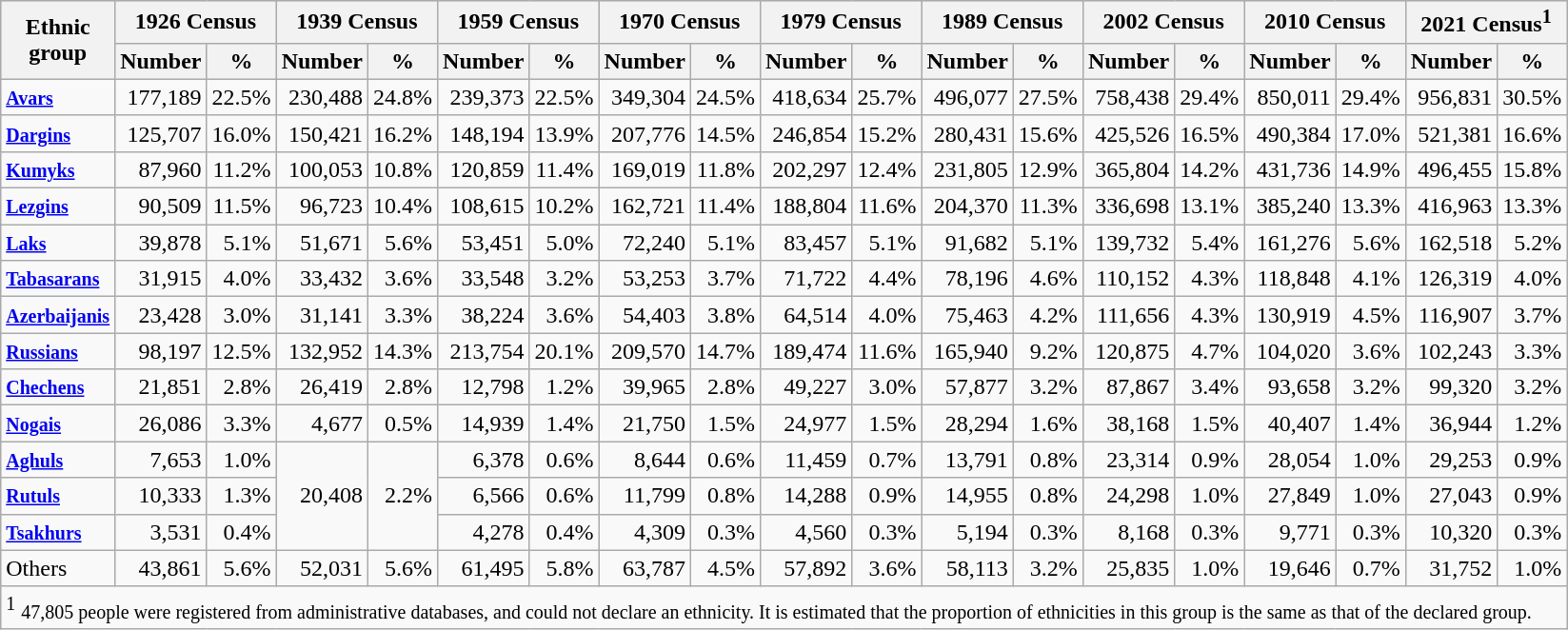<table class="wikitable sortable" style="text-align: right;">
<tr style="background:#e0e0e0;">
<th rowspan="2">Ethnic<br>group</th>
<th colspan="2">1926 Census</th>
<th colspan="2">1939 Census</th>
<th colspan="2">1959 Census</th>
<th colspan="2">1970 Census</th>
<th colspan="2">1979 Census</th>
<th colspan="2">1989 Census</th>
<th colspan="2">2002 Census</th>
<th colspan="2">2010 Census</th>
<th colspan="2">2021 Census<sup>1</sup></th>
</tr>
<tr style="background:#e0e0e0;">
<th>Number</th>
<th>%</th>
<th>Number</th>
<th>%</th>
<th>Number</th>
<th>%</th>
<th>Number</th>
<th>%</th>
<th>Number</th>
<th>%</th>
<th>Number</th>
<th>%</th>
<th>Number</th>
<th>%</th>
<th>Number</th>
<th>%</th>
<th>Number</th>
<th>%</th>
</tr>
<tr>
<td style="text-align:left;"><strong><a href='#'><small>Avars</small></a></strong></td>
<td>177,189</td>
<td>22.5%</td>
<td>230,488</td>
<td>24.8%</td>
<td>239,373</td>
<td>22.5%</td>
<td>349,304</td>
<td>24.5%</td>
<td>418,634</td>
<td>25.7%</td>
<td>496,077</td>
<td>27.5%</td>
<td>758,438</td>
<td>29.4%</td>
<td>850,011</td>
<td>29.4%</td>
<td>956,831</td>
<td>30.5%</td>
</tr>
<tr>
<td style="text-align:left;"><strong><small><a href='#'>Dargins</a></small></strong></td>
<td>125,707</td>
<td>16.0%</td>
<td>150,421</td>
<td>16.2%</td>
<td>148,194</td>
<td>13.9%</td>
<td>207,776</td>
<td>14.5%</td>
<td>246,854</td>
<td>15.2%</td>
<td>280,431</td>
<td>15.6%</td>
<td>425,526</td>
<td>16.5%</td>
<td>490,384</td>
<td>17.0%</td>
<td>521,381</td>
<td>16.6%</td>
</tr>
<tr>
<td align="left"><strong><small><a href='#'>Kumyks</a></small></strong></td>
<td>87,960</td>
<td>11.2%</td>
<td>100,053</td>
<td>10.8%</td>
<td>120,859</td>
<td>11.4%</td>
<td>169,019</td>
<td>11.8%</td>
<td>202,297</td>
<td>12.4%</td>
<td>231,805</td>
<td>12.9%</td>
<td>365,804</td>
<td>14.2%</td>
<td>431,736</td>
<td>14.9%</td>
<td>496,455</td>
<td>15.8%</td>
</tr>
<tr>
<td align="left"><strong><a href='#'><small>Lezgins</small></a></strong></td>
<td>90,509</td>
<td>11.5%</td>
<td>96,723</td>
<td>10.4%</td>
<td>108,615</td>
<td>10.2%</td>
<td>162,721</td>
<td>11.4%</td>
<td>188,804</td>
<td>11.6%</td>
<td>204,370</td>
<td>11.3%</td>
<td>336,698</td>
<td>13.1%</td>
<td>385,240</td>
<td>13.3%</td>
<td>416,963</td>
<td>13.3%</td>
</tr>
<tr>
<td align="left"><strong><a href='#'><small>Laks</small></a></strong></td>
<td>39,878</td>
<td>5.1%</td>
<td>51,671</td>
<td>5.6%</td>
<td>53,451</td>
<td>5.0%</td>
<td>72,240</td>
<td>5.1%</td>
<td>83,457</td>
<td>5.1%</td>
<td>91,682</td>
<td>5.1%</td>
<td>139,732</td>
<td>5.4%</td>
<td>161,276</td>
<td>5.6%</td>
<td>162,518</td>
<td>5.2%</td>
</tr>
<tr>
<td align="left"><strong><a href='#'><small>Tabasarans</small></a></strong></td>
<td>31,915</td>
<td>4.0%</td>
<td>33,432</td>
<td>3.6%</td>
<td>33,548</td>
<td>3.2%</td>
<td>53,253</td>
<td>3.7%</td>
<td>71,722</td>
<td>4.4%</td>
<td>78,196</td>
<td>4.6%</td>
<td>110,152</td>
<td>4.3%</td>
<td>118,848</td>
<td>4.1%</td>
<td>126,319</td>
<td>4.0%</td>
</tr>
<tr>
<td align="left"><a href='#'><strong><small>Azerbaijanis</small></strong></a></td>
<td>23,428</td>
<td>3.0%</td>
<td>31,141</td>
<td>3.3%</td>
<td>38,224</td>
<td>3.6%</td>
<td>54,403</td>
<td>3.8%</td>
<td>64,514</td>
<td>4.0%</td>
<td>75,463</td>
<td>4.2%</td>
<td>111,656</td>
<td>4.3%</td>
<td>130,919</td>
<td>4.5%</td>
<td>116,907</td>
<td>3.7%</td>
</tr>
<tr>
<td align="left"><strong><small><a href='#'>Russians</a></small></strong></td>
<td>98,197</td>
<td>12.5%</td>
<td>132,952</td>
<td>14.3%</td>
<td>213,754</td>
<td>20.1%</td>
<td>209,570</td>
<td>14.7%</td>
<td>189,474</td>
<td>11.6%</td>
<td>165,940</td>
<td>9.2%</td>
<td>120,875</td>
<td>4.7%</td>
<td>104,020</td>
<td>3.6%</td>
<td>102,243</td>
<td>3.3%</td>
</tr>
<tr>
<td align="left"><strong><small><a href='#'>Chechens</a></small></strong></td>
<td>21,851</td>
<td>2.8%</td>
<td>26,419</td>
<td>2.8%</td>
<td>12,798</td>
<td>1.2%</td>
<td>39,965</td>
<td>2.8%</td>
<td>49,227</td>
<td>3.0%</td>
<td>57,877</td>
<td>3.2%</td>
<td>87,867</td>
<td>3.4%</td>
<td>93,658</td>
<td>3.2%</td>
<td>99,320</td>
<td>3.2%</td>
</tr>
<tr>
<td align="left"><strong><small><a href='#'>Nogais</a></small></strong></td>
<td>26,086</td>
<td>3.3%</td>
<td>4,677</td>
<td>0.5%</td>
<td>14,939</td>
<td>1.4%</td>
<td>21,750</td>
<td>1.5%</td>
<td>24,977</td>
<td>1.5%</td>
<td>28,294</td>
<td>1.6%</td>
<td>38,168</td>
<td>1.5%</td>
<td>40,407</td>
<td>1.4%</td>
<td>36,944</td>
<td>1.2%</td>
</tr>
<tr>
<td style="text-align:left"><strong><a href='#'><small>Aghuls</small></a></strong></td>
<td>7,653</td>
<td>1.0%</td>
<td rowspan="3">20,408</td>
<td rowspan="3">2.2%</td>
<td>6,378</td>
<td>0.6%</td>
<td>8,644</td>
<td>0.6%</td>
<td>11,459</td>
<td>0.7%</td>
<td>13,791</td>
<td>0.8%</td>
<td>23,314</td>
<td>0.9%</td>
<td>28,054</td>
<td>1.0%</td>
<td>29,253</td>
<td>0.9%</td>
</tr>
<tr>
<td align="left"><strong><a href='#'><small>Rutuls</small></a></strong></td>
<td>10,333</td>
<td>1.3%</td>
<td>6,566</td>
<td>0.6%</td>
<td>11,799</td>
<td>0.8%</td>
<td>14,288</td>
<td>0.9%</td>
<td>14,955</td>
<td>0.8%</td>
<td>24,298</td>
<td>1.0%</td>
<td>27,849</td>
<td>1.0%</td>
<td>27,043</td>
<td>0.9%</td>
</tr>
<tr>
<td align="left"><strong><a href='#'><small>Tsakhurs</small></a></strong></td>
<td>3,531</td>
<td>0.4%</td>
<td>4,278</td>
<td>0.4%</td>
<td>4,309</td>
<td>0.3%</td>
<td>4,560</td>
<td>0.3%</td>
<td>5,194</td>
<td>0.3%</td>
<td>8,168</td>
<td>0.3%</td>
<td>9,771</td>
<td>0.3%</td>
<td>10,320</td>
<td>0.3%</td>
</tr>
<tr>
<td style="text-align:left;">Others</td>
<td>43,861</td>
<td>5.6%</td>
<td>52,031</td>
<td>5.6%</td>
<td>61,495</td>
<td>5.8%</td>
<td>63,787</td>
<td>4.5%</td>
<td>57,892</td>
<td>3.6%</td>
<td>58,113</td>
<td>3.2%</td>
<td>25,835</td>
<td>1.0%</td>
<td>19,646</td>
<td>0.7%</td>
<td>31,752</td>
<td>1.0%</td>
</tr>
<tr>
<td style="text-align:left;" colspan="19"><sup>1</sup> <small>47,805 people were registered from administrative databases, and could not declare an ethnicity. It is estimated that the proportion of ethnicities in this group is the same as that of the declared group.</small></td>
</tr>
</table>
